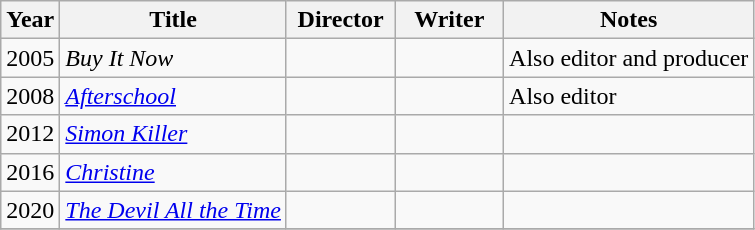<table class="wikitable">
<tr>
<th>Year</th>
<th>Title</th>
<th width=65>Director</th>
<th width=65>Writer</th>
<th>Notes</th>
</tr>
<tr>
<td>2005</td>
<td><em>Buy It Now</em></td>
<td></td>
<td></td>
<td>Also editor and producer</td>
</tr>
<tr>
<td>2008</td>
<td><em><a href='#'>Afterschool</a></em></td>
<td></td>
<td></td>
<td>Also editor</td>
</tr>
<tr>
<td>2012</td>
<td><em><a href='#'>Simon Killer</a></em></td>
<td></td>
<td></td>
<td></td>
</tr>
<tr>
<td>2016</td>
<td><em><a href='#'>Christine</a></em></td>
<td></td>
<td></td>
<td></td>
</tr>
<tr>
<td>2020</td>
<td><em><a href='#'>The Devil All the Time</a></em></td>
<td></td>
<td></td>
<td></td>
</tr>
<tr>
</tr>
</table>
